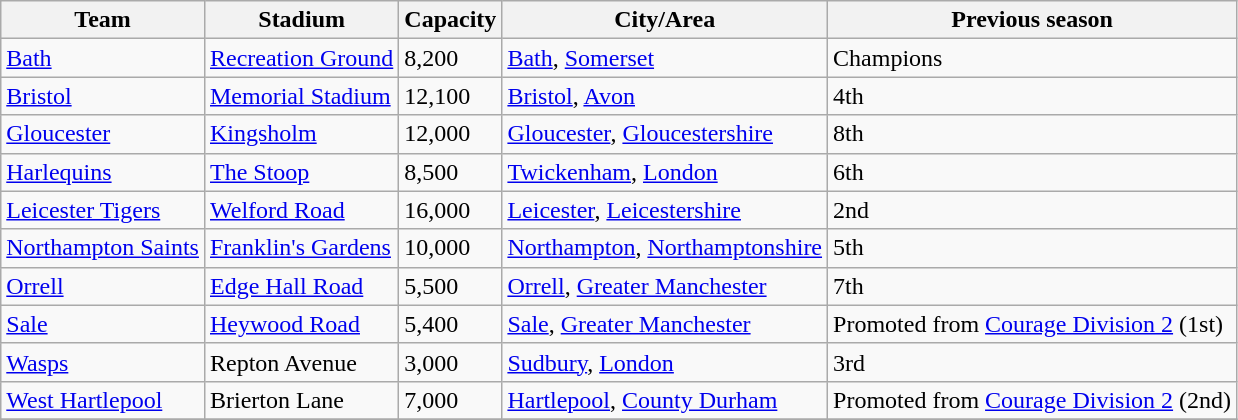<table class="wikitable sortable">
<tr>
<th>Team</th>
<th>Stadium</th>
<th>Capacity</th>
<th>City/Area</th>
<th>Previous season</th>
</tr>
<tr>
<td><a href='#'>Bath</a></td>
<td><a href='#'>Recreation Ground</a></td>
<td>8,200</td>
<td><a href='#'>Bath</a>, <a href='#'>Somerset</a></td>
<td>Champions</td>
</tr>
<tr>
<td><a href='#'>Bristol</a></td>
<td><a href='#'>Memorial Stadium</a></td>
<td>12,100</td>
<td><a href='#'>Bristol</a>, <a href='#'>Avon</a></td>
<td>4th</td>
</tr>
<tr>
<td><a href='#'>Gloucester</a></td>
<td><a href='#'>Kingsholm</a></td>
<td>12,000</td>
<td><a href='#'>Gloucester</a>, <a href='#'>Gloucestershire</a></td>
<td>8th</td>
</tr>
<tr>
<td><a href='#'>Harlequins</a></td>
<td><a href='#'>The Stoop</a></td>
<td>8,500</td>
<td><a href='#'>Twickenham</a>, <a href='#'>London</a></td>
<td>6th</td>
</tr>
<tr>
<td><a href='#'>Leicester Tigers</a></td>
<td><a href='#'>Welford Road</a></td>
<td>16,000</td>
<td><a href='#'>Leicester</a>, <a href='#'>Leicestershire</a></td>
<td>2nd</td>
</tr>
<tr>
<td><a href='#'>Northampton Saints</a></td>
<td><a href='#'>Franklin's Gardens</a></td>
<td>10,000</td>
<td><a href='#'>Northampton</a>, <a href='#'>Northamptonshire</a></td>
<td>5th</td>
</tr>
<tr>
<td><a href='#'>Orrell</a></td>
<td><a href='#'>Edge Hall Road</a></td>
<td>5,500</td>
<td><a href='#'>Orrell</a>, <a href='#'>Greater Manchester</a></td>
<td>7th</td>
</tr>
<tr>
<td><a href='#'>Sale</a></td>
<td><a href='#'>Heywood Road</a></td>
<td>5,400</td>
<td><a href='#'>Sale</a>, <a href='#'>Greater Manchester</a></td>
<td>Promoted from <a href='#'>Courage Division 2</a> (1st)</td>
</tr>
<tr>
<td><a href='#'>Wasps</a></td>
<td>Repton Avenue</td>
<td>3,000</td>
<td><a href='#'>Sudbury</a>, <a href='#'>London</a></td>
<td>3rd</td>
</tr>
<tr>
<td><a href='#'>West Hartlepool</a></td>
<td>Brierton Lane</td>
<td>7,000</td>
<td><a href='#'>Hartlepool</a>, <a href='#'>County Durham</a></td>
<td>Promoted from <a href='#'>Courage Division 2</a> (2nd)</td>
</tr>
<tr>
</tr>
</table>
